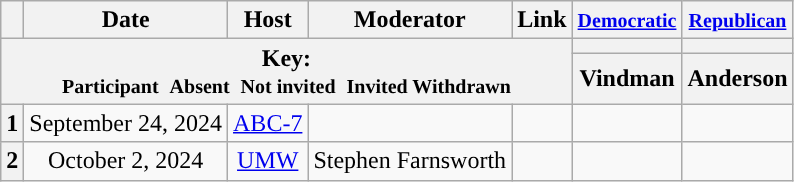<table class="wikitable" style="text-align:center;">
<tr>
<th scope="col"></th>
<th scope="col">Date</th>
<th scope="col">Host</th>
<th scope="col">Moderator</th>
<th scope="col">Link</th>
<th scope="col"><small><a href='#'>Democratic</a></small></th>
<th scope="col"><small><a href='#'>Republican</a></small></th>
</tr>
<tr>
<th colspan="5" rowspan="2">Key:<br> <small>Participant </small>  <small>Absent </small>  <small>Not invited </small>  <small>Invited  Withdrawn</small></th>
<th scope="col" style="background:"></th>
<th scope="col" style="background:"></th>
</tr>
<tr>
<th scope="col">Vindman</th>
<th scope="col">Anderson</th>
</tr>
<tr>
<th>1</th>
<td style="white-space:nowrap;">September 24, 2024</td>
<td style="white-space:nowrap;"><a href='#'>ABC-7</a></td>
<td style="white-space:nowrap;"></td>
<td style="white-space:nowrap;"></td>
<td></td>
<td></td>
</tr>
<tr>
<th>2</th>
<td style="white-space:nowrap;">October 2, 2024</td>
<td style="white-space:nowrap;"><a href='#'>UMW</a></td>
<td style="white-space:nowrap;">Stephen Farnsworth</td>
<td style="white-space:nowrap;"></td>
<td></td>
<td></td>
</tr>
</table>
